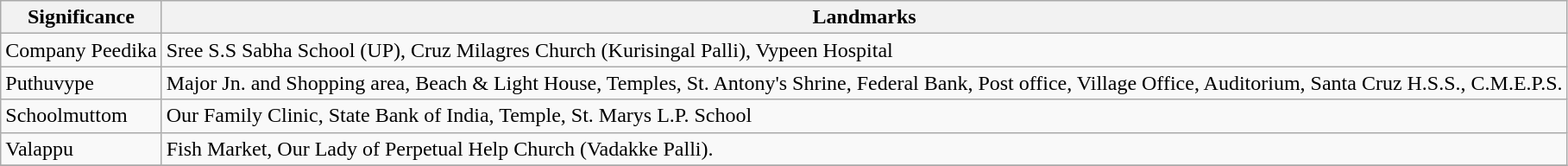<table class="wikitable">
<tr Bus Stop>
<th>Significance</th>
<th>Landmarks</th>
</tr>
<tr Asan Memorial Public Library 1922 'A' class Reference Library in Kochi Taluk.>
<td>Company Peedika</td>
<td>Sree S.S Sabha School (UP), Cruz Milagres Church (Kurisingal Palli), Vypeen Hospital</td>
</tr>
<tr Cruz Milagrez Church Designed by Portuguese, Infant Jesus School, Asan Memorial Public Library 1922 'A' class Reference Library in Kochi Taluk.>
<td>Puthuvype</td>
<td>Major Jn. and Shopping area, Beach & Light House, Temples, St. Antony's Shrine, Federal Bank, Post office, Village Office, Auditorium, Santa Cruz H.S.S., C.M.E.P.S.</td>
</tr>
<tr>
<td>Schoolmuttom</td>
<td>Our Family Clinic, State Bank of India, Temple,  St. Marys L.P. School</td>
</tr>
<tr>
<td>Valappu</td>
<td>Fish Market, Our Lady of Perpetual Help Church (Vadakke Palli).</td>
</tr>
<tr>
</tr>
</table>
